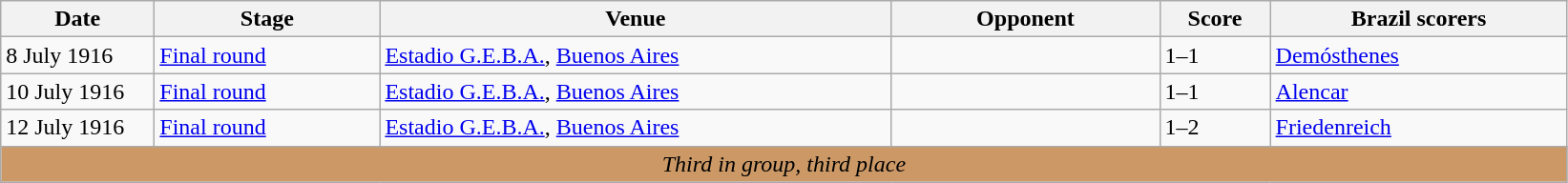<table class="wikitable">
<tr>
<th width=100px>Date</th>
<th width=150px>Stage</th>
<th width=350px>Venue</th>
<th width=180px>Opponent</th>
<th width=70px>Score</th>
<th width=200px>Brazil scorers</th>
</tr>
<tr>
<td>8 July 1916</td>
<td><a href='#'>Final round</a></td>
<td><a href='#'>Estadio G.E.B.A.</a>, <a href='#'>Buenos Aires</a></td>
<td></td>
<td>1–1</td>
<td><a href='#'>Demósthenes</a> </td>
</tr>
<tr>
<td>10 July 1916</td>
<td><a href='#'>Final round</a></td>
<td><a href='#'>Estadio G.E.B.A.</a>, <a href='#'>Buenos Aires</a></td>
<td></td>
<td>1–1</td>
<td><a href='#'>Alencar</a> </td>
</tr>
<tr>
<td>12 July 1916</td>
<td><a href='#'>Final round</a></td>
<td><a href='#'>Estadio G.E.B.A.</a>, <a href='#'>Buenos Aires</a></td>
<td></td>
<td>1–2</td>
<td><a href='#'>Friedenreich</a> </td>
</tr>
<tr>
<td colspan="6"  style="text-align:center; background:#c96;"><em>Third in group, third place</em></td>
</tr>
</table>
